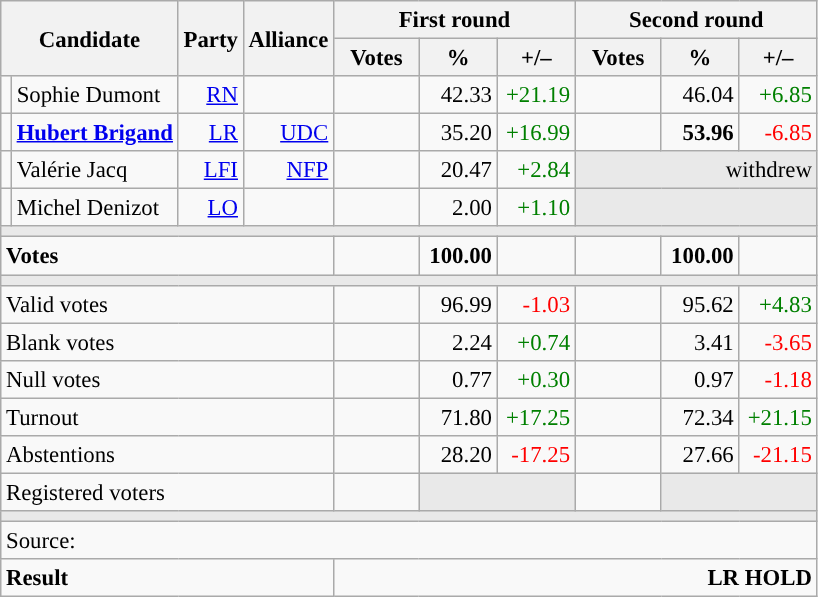<table class="wikitable" style="text-align:right;font-size:95%;">
<tr>
<th rowspan="2" colspan="2">Candidate</th>
<th colspan="1" rowspan="2">Party</th>
<th colspan="1" rowspan="2">Alliance</th>
<th colspan="3">First round</th>
<th colspan="3">Second round</th>
</tr>
<tr>
<th style="width:50px;">Votes</th>
<th style="width:45px;">%</th>
<th style="width:45px;">+/–</th>
<th style="width:50px;">Votes</th>
<th style="width:45px;">%</th>
<th style="width:45px;">+/–</th>
</tr>
<tr>
<td style="color:inherit;background:"></td>
<td style="text-align:left;">Sophie Dumont</td>
<td><a href='#'>RN</a></td>
<td></td>
<td></td>
<td>42.33</td>
<td style="color:green;">+21.19</td>
<td></td>
<td>46.04</td>
<td style="color:green;">+6.85</td>
</tr>
<tr>
<td style="color:inherit;background:"></td>
<td style="text-align:left;"><strong><a href='#'>Hubert Brigand</a></strong></td>
<td><a href='#'>LR</a></td>
<td><a href='#'>UDC</a></td>
<td></td>
<td>35.20</td>
<td style="color:green;">+16.99</td>
<td><strong></strong></td>
<td><strong>53.96</strong></td>
<td style="color:red;">-6.85</td>
</tr>
<tr>
<td style="color:inherit;background:"></td>
<td style="text-align:left;">Valérie Jacq</td>
<td><a href='#'>LFI</a></td>
<td><a href='#'>NFP</a></td>
<td></td>
<td>20.47</td>
<td style="color:green;">+2.84</td>
<td colspan="3" style="background:#E9E9E9;">withdrew</td>
</tr>
<tr>
<td style="color:inherit;background:"></td>
<td style="text-align:left;">Michel Denizot</td>
<td><a href='#'>LO</a></td>
<td></td>
<td></td>
<td>2.00</td>
<td style="color:green;">+1.10</td>
<td colspan="3" style="background:#E9E9E9;"></td>
</tr>
<tr>
<td colspan="10" style="background:#E9E9E9;"></td>
</tr>
<tr style="font-weight:bold;">
<td colspan="4" style="text-align:left;">Votes</td>
<td></td>
<td>100.00</td>
<td></td>
<td></td>
<td>100.00</td>
<td></td>
</tr>
<tr>
<td colspan="10" style="background:#E9E9E9;"></td>
</tr>
<tr>
<td colspan="4" style="text-align:left;">Valid votes</td>
<td></td>
<td>96.99</td>
<td style="color:red;">-1.03</td>
<td></td>
<td>95.62</td>
<td style="color:green;">+4.83</td>
</tr>
<tr>
<td colspan="4" style="text-align:left;">Blank votes</td>
<td></td>
<td>2.24</td>
<td style="color:green;">+0.74</td>
<td></td>
<td>3.41</td>
<td style="color:red;">-3.65</td>
</tr>
<tr>
<td colspan="4" style="text-align:left;">Null votes</td>
<td></td>
<td>0.77</td>
<td style="color:green;">+0.30</td>
<td></td>
<td>0.97</td>
<td style="color:red;">-1.18</td>
</tr>
<tr>
<td colspan="4" style="text-align:left;">Turnout</td>
<td></td>
<td>71.80</td>
<td style="color:green;">+17.25</td>
<td></td>
<td>72.34</td>
<td style="color:green;">+21.15</td>
</tr>
<tr>
<td colspan="4" style="text-align:left;">Abstentions</td>
<td></td>
<td>28.20</td>
<td style="color:red;">-17.25</td>
<td></td>
<td>27.66</td>
<td style="color:red;">-21.15</td>
</tr>
<tr>
<td colspan="4" style="text-align:left;">Registered voters</td>
<td></td>
<td colspan="2" style="background:#E9E9E9;"></td>
<td></td>
<td colspan="2" style="background:#E9E9E9;"></td>
</tr>
<tr>
<td colspan="10" style="background:#E9E9E9;"></td>
</tr>
<tr>
<td colspan="10" style="text-align:left;">Source: </td>
</tr>
<tr style="font-weight:bold">
<td colspan="4" style="text-align:left;">Result</td>
<td colspan="6" style="background-color:">LR HOLD</td>
</tr>
</table>
